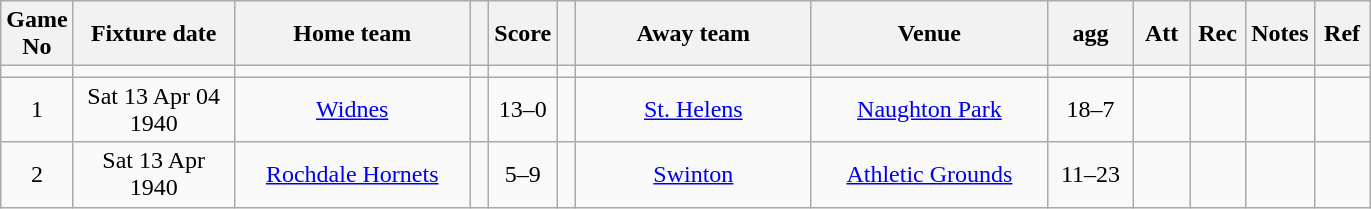<table class="wikitable" style="text-align:center;">
<tr>
<th width=20 abbr="No">Game No</th>
<th width=100 abbr="Date">Fixture date</th>
<th width=150 abbr="Home team">Home team</th>
<th width=5 abbr="space"></th>
<th width=20 abbr="Score">Score</th>
<th width=5 abbr="space"></th>
<th width=150 abbr="Away team">Away team</th>
<th width=150 abbr="Venue">Venue</th>
<th width=50 abbr="agg">agg</th>
<th width=30 abbr="Att">Att</th>
<th width=30 abbr="Rec">Rec</th>
<th width=20 abbr="Notes">Notes</th>
<th width=30 abbr="Ref">Ref</th>
</tr>
<tr>
<td></td>
<td></td>
<td></td>
<td></td>
<td></td>
<td></td>
<td></td>
<td></td>
<td></td>
<td></td>
<td></td>
<td></td>
</tr>
<tr>
<td>1</td>
<td>Sat 13 Apr 04 1940</td>
<td><a href='#'>Widnes</a></td>
<td></td>
<td>13–0</td>
<td></td>
<td><a href='#'>St. Helens</a></td>
<td><a href='#'>Naughton Park</a></td>
<td>18–7</td>
<td></td>
<td></td>
<td></td>
<td></td>
</tr>
<tr>
<td>2</td>
<td>Sat 13 Apr 1940</td>
<td><a href='#'>Rochdale Hornets</a></td>
<td></td>
<td>5–9</td>
<td></td>
<td><a href='#'>Swinton</a></td>
<td><a href='#'>Athletic Grounds</a></td>
<td>11–23</td>
<td></td>
<td></td>
<td></td>
<td></td>
</tr>
</table>
